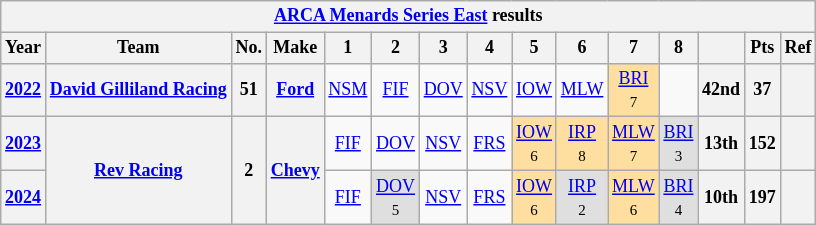<table class="wikitable" style="text-align:center; font-size:75%">
<tr>
<th colspan=15><a href='#'>ARCA Menards Series East</a> results</th>
</tr>
<tr>
<th>Year</th>
<th>Team</th>
<th>No.</th>
<th>Make</th>
<th>1</th>
<th>2</th>
<th>3</th>
<th>4</th>
<th>5</th>
<th>6</th>
<th>7</th>
<th>8</th>
<th></th>
<th>Pts</th>
<th>Ref</th>
</tr>
<tr>
<th><a href='#'>2022</a></th>
<th><a href='#'>David Gilliland Racing</a></th>
<th>51</th>
<th><a href='#'>Ford</a></th>
<td><a href='#'>NSM</a></td>
<td><a href='#'>FIF</a></td>
<td><a href='#'>DOV</a></td>
<td><a href='#'>NSV</a></td>
<td><a href='#'>IOW</a></td>
<td><a href='#'>MLW</a></td>
<td style="background:#FFDF9F;"><a href='#'>BRI</a><br><small>7</small></td>
<td></td>
<th>42nd</th>
<th>37</th>
<th></th>
</tr>
<tr>
<th><a href='#'>2023</a></th>
<th rowspan=2><a href='#'>Rev Racing</a></th>
<th rowspan=2>2</th>
<th rowspan=2><a href='#'>Chevy</a></th>
<td><a href='#'>FIF</a></td>
<td><a href='#'>DOV</a></td>
<td><a href='#'>NSV</a></td>
<td><a href='#'>FRS</a></td>
<td style="background:#FFDF9F;"><a href='#'>IOW</a><br><small>6</small></td>
<td style="background:#FFDF9F;"><a href='#'>IRP</a><br><small>8</small></td>
<td style="background:#FFDF9F;"><a href='#'>MLW</a><br><small>7</small></td>
<td style="background:#DFDFDF;"><a href='#'>BRI</a><br><small>3</small></td>
<th>13th</th>
<th>152</th>
<th></th>
</tr>
<tr>
<th><a href='#'>2024</a></th>
<td><a href='#'>FIF</a></td>
<td style="background:#DFDFDF;"><a href='#'>DOV</a><br><small>5</small></td>
<td><a href='#'>NSV</a></td>
<td><a href='#'>FRS</a></td>
<td style="background:#FFDF9F;"><a href='#'>IOW</a><br><small>6</small></td>
<td style="background:#DFDFDF;"><a href='#'>IRP</a><br><small>2</small></td>
<td style="background:#FFDF9F;"><a href='#'>MLW</a><br><small>6</small></td>
<td style="background:#DFDFDF;"><a href='#'>BRI</a><br><small>4</small></td>
<th>10th</th>
<th>197</th>
<th></th>
</tr>
</table>
